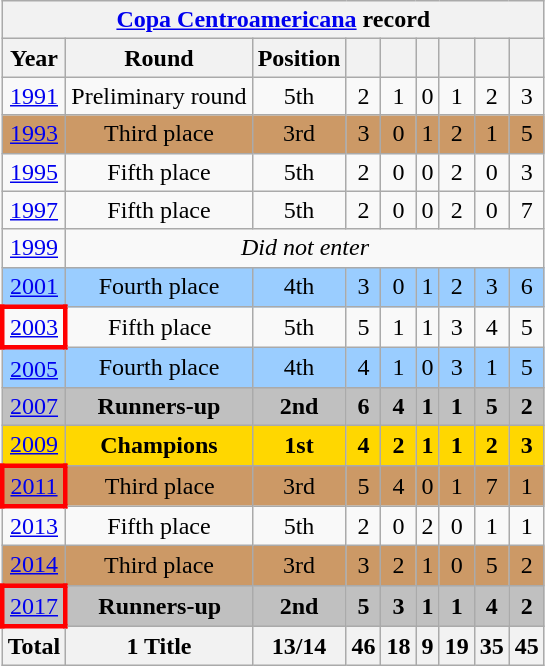<table class="wikitable" style="text-align: center;">
<tr>
<th colspan=9><a href='#'>Copa Centroamericana</a> record</th>
</tr>
<tr>
<th>Year</th>
<th>Round</th>
<th>Position</th>
<th></th>
<th></th>
<th></th>
<th></th>
<th></th>
<th></th>
</tr>
<tr>
<td> <a href='#'>1991</a></td>
<td>Preliminary round</td>
<td>5th</td>
<td>2</td>
<td>1</td>
<td>0</td>
<td>1</td>
<td>2</td>
<td>3</td>
</tr>
<tr style="background:#cc9966">
<td> <a href='#'>1993</a></td>
<td>Third place</td>
<td>3rd</td>
<td>3</td>
<td>0</td>
<td>1</td>
<td>2</td>
<td>1</td>
<td>5</td>
</tr>
<tr>
<td> <a href='#'>1995</a></td>
<td>Fifth place</td>
<td>5th</td>
<td>2</td>
<td>0</td>
<td>0</td>
<td>2</td>
<td>0</td>
<td>3</td>
</tr>
<tr>
<td> <a href='#'>1997</a></td>
<td>Fifth place</td>
<td>5th</td>
<td>2</td>
<td>0</td>
<td>0</td>
<td>2</td>
<td>0</td>
<td>7</td>
</tr>
<tr>
<td> <a href='#'>1999</a></td>
<td colspan=8><em>Did not enter</em></td>
</tr>
<tr style="background:#9acdff;">
<td> <a href='#'>2001</a></td>
<td>Fourth place</td>
<td>4th</td>
<td>3</td>
<td>0</td>
<td>1</td>
<td>2</td>
<td>3</td>
<td>6</td>
</tr>
<tr>
<td style="border: 3px solid red"> <a href='#'>2003</a></td>
<td>Fifth place</td>
<td>5th</td>
<td>5</td>
<td>1</td>
<td>1</td>
<td>3</td>
<td>4</td>
<td>5</td>
</tr>
<tr style="background:#9acdff;">
<td> <a href='#'>2005</a></td>
<td>Fourth place</td>
<td>4th</td>
<td>4</td>
<td>1</td>
<td>0</td>
<td>3</td>
<td>1</td>
<td>5</td>
</tr>
<tr style="background:silver;">
<td> <a href='#'>2007</a></td>
<td><strong>Runners-up</strong></td>
<td><strong>2nd</strong></td>
<td><strong>6</strong></td>
<td><strong>4</strong></td>
<td><strong>1</strong></td>
<td><strong>1</strong></td>
<td><strong>5</strong></td>
<td><strong>2</strong></td>
</tr>
<tr style="background:gold;">
<td> <a href='#'>2009</a></td>
<td><strong>Champions</strong></td>
<td><strong>1st</strong></td>
<td><strong>4</strong></td>
<td><strong>2</strong></td>
<td><strong>1</strong></td>
<td><strong>1</strong></td>
<td><strong>2</strong></td>
<td><strong>3</strong></td>
</tr>
<tr style="background:#cc9966">
<td style="border: 3px solid red"> <a href='#'>2011</a></td>
<td>Third place</td>
<td>3rd</td>
<td>5</td>
<td>4</td>
<td>0</td>
<td>1</td>
<td>7</td>
<td>1</td>
</tr>
<tr>
<td> <a href='#'>2013</a></td>
<td>Fifth place</td>
<td>5th</td>
<td>2</td>
<td>0</td>
<td>2</td>
<td>0</td>
<td>1</td>
<td>1</td>
</tr>
<tr style="background:#cc9966">
<td> <a href='#'>2014</a></td>
<td>Third place</td>
<td>3rd</td>
<td>3</td>
<td>2</td>
<td>1</td>
<td>0</td>
<td>5</td>
<td>2</td>
</tr>
<tr style="background:silver;">
<td style="border: 3px solid red"> <a href='#'>2017</a></td>
<td><strong>Runners-up</strong></td>
<td><strong>2nd</strong></td>
<td><strong>5</strong></td>
<td><strong>3</strong></td>
<td><strong>1</strong></td>
<td><strong>1</strong></td>
<td><strong>4</strong></td>
<td><strong>2</strong></td>
</tr>
<tr>
<th>Total</th>
<th>1 Title</th>
<th>13/14</th>
<th>46</th>
<th>18</th>
<th>9</th>
<th>19</th>
<th>35</th>
<th>45</th>
</tr>
</table>
